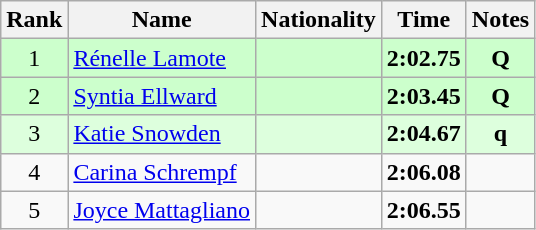<table class="wikitable sortable" style="text-align:center">
<tr>
<th>Rank</th>
<th>Name</th>
<th>Nationality</th>
<th>Time</th>
<th>Notes</th>
</tr>
<tr bgcolor=ccffcc>
<td>1</td>
<td align=left><a href='#'>Rénelle Lamote</a></td>
<td align=left></td>
<td><strong>2:02.75</strong></td>
<td><strong>Q</strong></td>
</tr>
<tr bgcolor=ccffcc>
<td>2</td>
<td align=left><a href='#'>Syntia Ellward</a></td>
<td align=left></td>
<td><strong>2:03.45</strong></td>
<td><strong>Q</strong></td>
</tr>
<tr bgcolor=ddffdd>
<td>3</td>
<td align=left><a href='#'>Katie Snowden</a></td>
<td align=left></td>
<td><strong>2:04.67</strong></td>
<td><strong>q</strong></td>
</tr>
<tr>
<td>4</td>
<td align=left><a href='#'>Carina Schrempf</a></td>
<td align=left></td>
<td><strong>2:06.08</strong></td>
<td></td>
</tr>
<tr>
<td>5</td>
<td align=left><a href='#'>Joyce Mattagliano</a></td>
<td align=left></td>
<td><strong>2:06.55</strong></td>
<td></td>
</tr>
</table>
